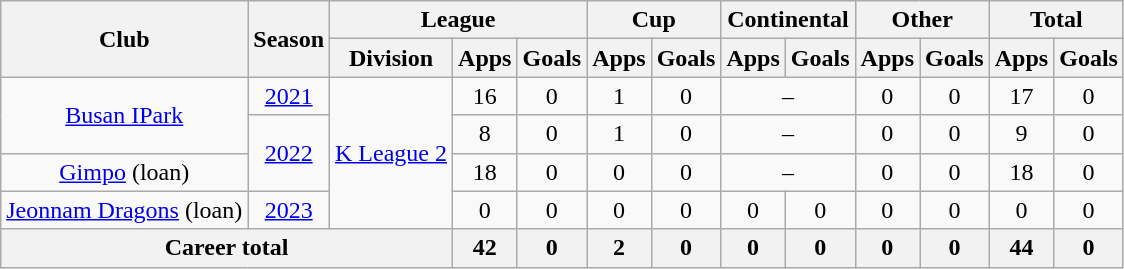<table class="wikitable" style="text-align: center">
<tr>
<th rowspan="2">Club</th>
<th rowspan="2">Season</th>
<th colspan="3">League</th>
<th colspan="2">Cup</th>
<th colspan="2">Continental</th>
<th colspan="2">Other</th>
<th colspan="2">Total</th>
</tr>
<tr>
<th>Division</th>
<th>Apps</th>
<th>Goals</th>
<th>Apps</th>
<th>Goals</th>
<th>Apps</th>
<th>Goals</th>
<th>Apps</th>
<th>Goals</th>
<th>Apps</th>
<th>Goals</th>
</tr>
<tr>
<td rowspan="2"><a href='#'>Busan IPark</a></td>
<td><a href='#'>2021</a></td>
<td rowspan="4"><a href='#'>K League 2</a></td>
<td>16</td>
<td>0</td>
<td>1</td>
<td>0</td>
<td colspan="2">–</td>
<td>0</td>
<td>0</td>
<td>17</td>
<td>0</td>
</tr>
<tr>
<td rowspan="2"><a href='#'>2022</a></td>
<td>8</td>
<td>0</td>
<td>1</td>
<td>0</td>
<td colspan="2">–</td>
<td>0</td>
<td>0</td>
<td>9</td>
<td>0</td>
</tr>
<tr>
<td><a href='#'>Gimpo</a>  (loan)</td>
<td>18</td>
<td>0</td>
<td>0</td>
<td>0</td>
<td colspan="2">–</td>
<td>0</td>
<td>0</td>
<td>18</td>
<td>0</td>
</tr>
<tr>
<td><a href='#'>Jeonnam Dragons</a> (loan)</td>
<td><a href='#'>2023</a></td>
<td>0</td>
<td>0</td>
<td>0</td>
<td>0</td>
<td>0</td>
<td>0</td>
<td>0</td>
<td>0</td>
<td>0</td>
<td>0</td>
</tr>
<tr>
<th colspan=3>Career total</th>
<th>42</th>
<th>0</th>
<th>2</th>
<th>0</th>
<th>0</th>
<th>0</th>
<th>0</th>
<th>0</th>
<th>44</th>
<th>0</th>
</tr>
</table>
